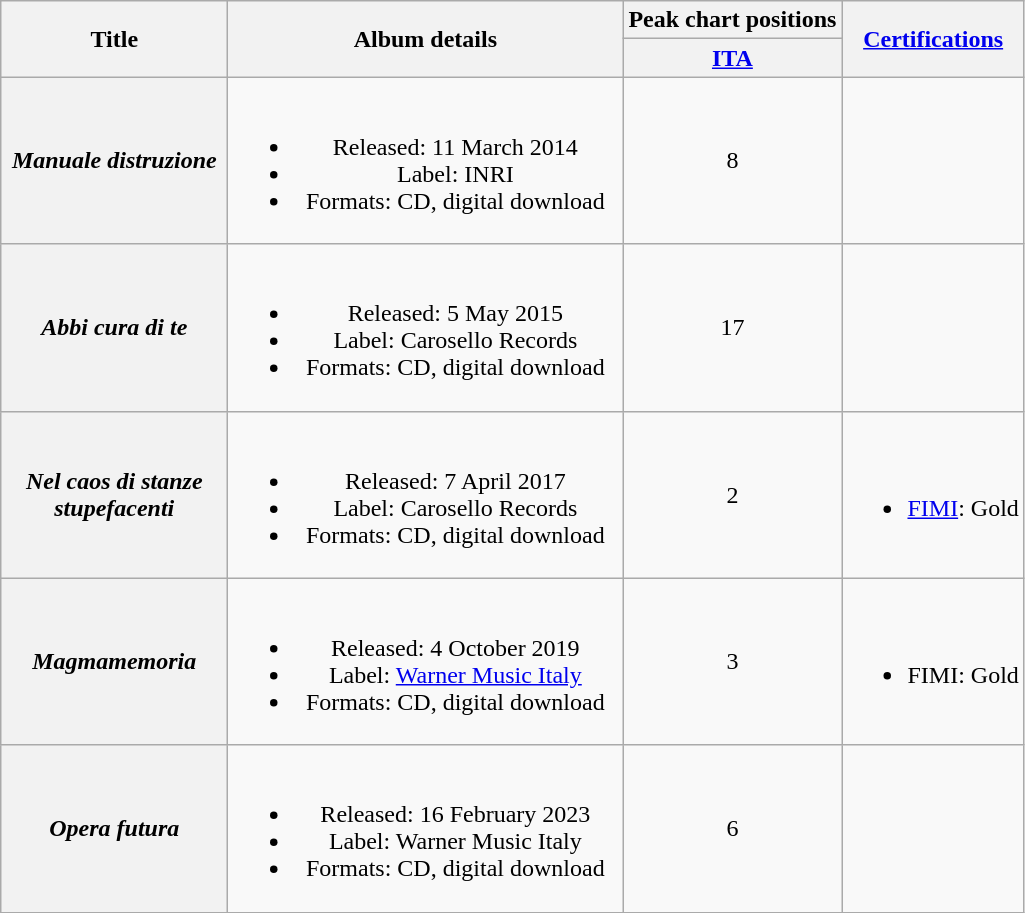<table class="wikitable plainrowheaders" style="text-align:center;">
<tr>
<th scope="col" rowspan="2" style="width:9em;">Title</th>
<th scope="col" rowspan="2" style="width:16em;">Album details</th>
<th scope="col">Peak chart positions</th>
<th scope="col" rowspan="2"><a href='#'>Certifications</a></th>
</tr>
<tr>
<th scope="col"><a href='#'>ITA</a><br></th>
</tr>
<tr>
<th scope="row"><em>Manuale distruzione</em></th>
<td><br><ul><li>Released: 11 March 2014</li><li>Label: INRI</li><li>Formats: CD, digital download</li></ul></td>
<td>8</td>
<td></td>
</tr>
<tr>
<th scope="row"><em>Abbi cura di te </em></th>
<td><br><ul><li>Released: 5 May 2015</li><li>Label: Carosello Records</li><li>Formats: CD, digital download</li></ul></td>
<td>17</td>
<td></td>
</tr>
<tr>
<th scope="row"><em>Nel caos di stanze stupefacenti</em></th>
<td><br><ul><li>Released: 7 April 2017</li><li>Label: Carosello Records</li><li>Formats: CD, digital download</li></ul></td>
<td>2</td>
<td><br><ul><li><a href='#'>FIMI</a>: Gold</li></ul></td>
</tr>
<tr>
<th scope="row"><em>Magmamemoria</em></th>
<td><br><ul><li>Released: 4 October 2019</li><li>Label: <a href='#'>Warner Music Italy</a></li><li>Formats: CD, digital download</li></ul></td>
<td>3</td>
<td><br><ul><li>FIMI: Gold</li></ul></td>
</tr>
<tr>
<th scope="row"><em>Opera futura</em></th>
<td><br><ul><li>Released: 16 February 2023</li><li>Label: Warner Music Italy</li><li>Formats: CD, digital download</li></ul></td>
<td>6</td>
<td></td>
</tr>
</table>
